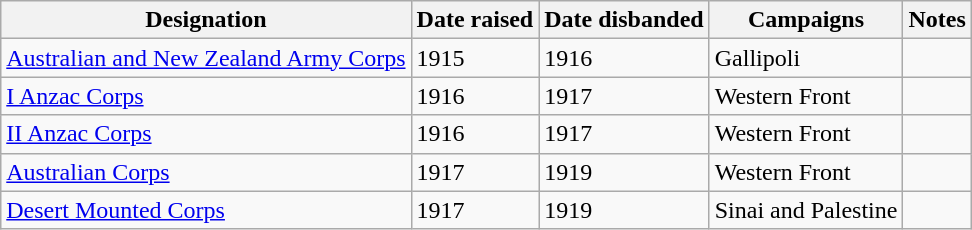<table class="wikitable sortable">
<tr>
<th>Designation</th>
<th>Date raised</th>
<th>Date disbanded</th>
<th>Campaigns</th>
<th>Notes</th>
</tr>
<tr>
<td><a href='#'>Australian and New Zealand Army Corps</a></td>
<td>1915</td>
<td>1916</td>
<td>Gallipoli</td>
<td></td>
</tr>
<tr>
<td><a href='#'>I Anzac Corps</a></td>
<td>1916</td>
<td>1917</td>
<td>Western Front</td>
<td></td>
</tr>
<tr>
<td><a href='#'>II Anzac Corps</a></td>
<td>1916</td>
<td>1917</td>
<td>Western Front</td>
<td></td>
</tr>
<tr>
<td><a href='#'>Australian Corps</a></td>
<td>1917</td>
<td>1919</td>
<td>Western Front</td>
<td></td>
</tr>
<tr>
<td><a href='#'>Desert Mounted Corps</a></td>
<td>1917</td>
<td>1919</td>
<td>Sinai and Palestine</td>
<td></td>
</tr>
</table>
